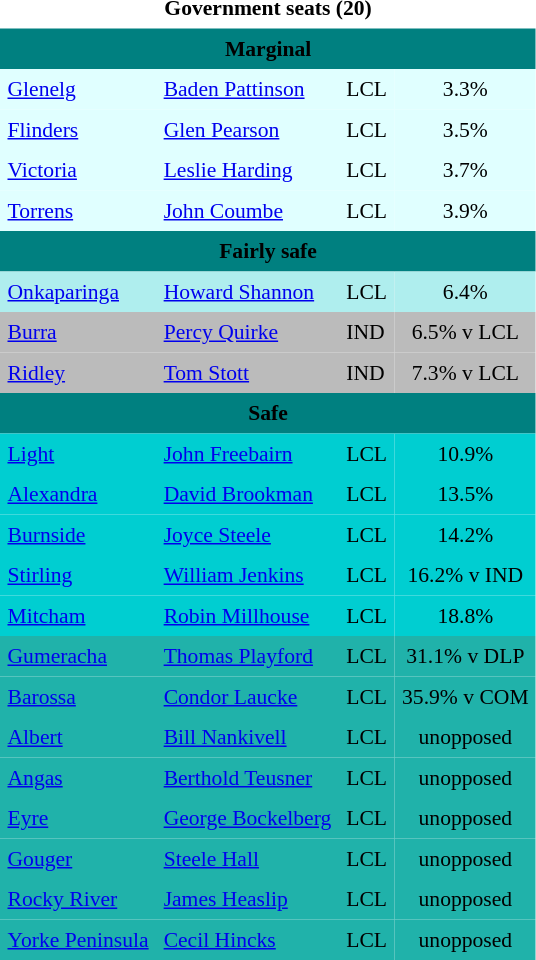<table class="toccolours" cellpadding="5" cellspacing="0" style="float:left; margin-right:.5em; margin-top:.4em; font-size:90%;">
<tr>
<td COLSPAN=4 align="center"><strong>Government seats (20)</strong></td>
</tr>
<tr>
<td COLSPAN=4 align="center" bgcolor="Teal"><span><strong>Marginal</strong></span></td>
</tr>
<tr>
<td align="left" bgcolor="E0FFFF"><a href='#'>Glenelg</a></td>
<td align="left" bgcolor="E0FFFF"><a href='#'>Baden Pattinson</a></td>
<td align="left" bgcolor="E0FFFF">LCL</td>
<td align="center" bgcolor="E0FFFF">3.3%</td>
</tr>
<tr>
<td align="left" bgcolor="E0FFFF"><a href='#'>Flinders</a></td>
<td align="left" bgcolor="E0FFFF"><a href='#'>Glen Pearson</a></td>
<td align="left" bgcolor="E0FFFF">LCL</td>
<td align="center" bgcolor="E0FFFF">3.5%</td>
</tr>
<tr>
<td align="left" bgcolor="E0FFFF"><a href='#'>Victoria</a></td>
<td align="left" bgcolor="E0FFFF"><a href='#'>Leslie Harding</a></td>
<td align="left" bgcolor="E0FFFF">LCL</td>
<td align="center" bgcolor="E0FFFF">3.7%</td>
</tr>
<tr>
<td align="left" bgcolor="E0FFFF"><a href='#'>Torrens</a></td>
<td align="left" bgcolor="E0FFFF"><a href='#'>John Coumbe</a></td>
<td align="left" bgcolor="E0FFFF">LCL</td>
<td align="center" bgcolor="E0FFFF">3.9%</td>
</tr>
<tr>
<td COLSPAN=4 align="center" bgcolor="Teal"><span><strong>Fairly safe</strong></span></td>
</tr>
<tr>
<td align="left" bgcolor="AFEEEE"><a href='#'>Onkaparinga</a></td>
<td align="left" bgcolor="AFEEEE"><a href='#'>Howard Shannon</a></td>
<td align="left" bgcolor="AFEEEE">LCL</td>
<td align="center" bgcolor="AFEEEE">6.4%</td>
</tr>
<tr>
<td align="left" bgcolor="BBBBBB"><a href='#'>Burra</a></td>
<td align="left" bgcolor="BBBBBB"><a href='#'>Percy Quirke</a></td>
<td align="left" bgcolor="BBBBBB">IND</td>
<td align="center" bgcolor="BBBBBB">6.5% v LCL</td>
</tr>
<tr>
<td align="left" bgcolor="BBBBBB"><a href='#'>Ridley</a></td>
<td align="left" bgcolor="BBBBBB"><a href='#'>Tom Stott</a></td>
<td align="left" bgcolor="BBBBBB">IND</td>
<td align="center" bgcolor="BBBBBB">7.3% v LCL</td>
</tr>
<tr>
<td COLSPAN=4 align="center" bgcolor="Teal"><span><strong>Safe</strong></span></td>
</tr>
<tr>
<td align="left" bgcolor="00CED1"><a href='#'>Light</a></td>
<td align="left" bgcolor="00CED1"><a href='#'>John Freebairn</a></td>
<td align="left" bgcolor="00CED1">LCL</td>
<td align="center" bgcolor="00CED1">10.9%</td>
</tr>
<tr>
<td align="left" bgcolor="00CED1"><a href='#'>Alexandra</a></td>
<td align="left" bgcolor="00CED1"><a href='#'>David Brookman</a></td>
<td align="left" bgcolor="00CED1">LCL</td>
<td align="center" bgcolor="00CED1">13.5%</td>
</tr>
<tr>
<td align="left" bgcolor="00CED1"><a href='#'>Burnside</a></td>
<td align="left" bgcolor="00CED1"><a href='#'>Joyce Steele</a></td>
<td align="left" bgcolor="00CED1">LCL</td>
<td align="center" bgcolor="00CED1">14.2%</td>
</tr>
<tr>
<td align="left" bgcolor="00CED1"><a href='#'>Stirling</a></td>
<td align="left" bgcolor="00CED1"><a href='#'>William Jenkins</a></td>
<td align="left" bgcolor="00CED1">LCL</td>
<td align="center" bgcolor="00CED1">16.2% v IND</td>
</tr>
<tr>
<td align="left" bgcolor="00CED1"><a href='#'>Mitcham</a></td>
<td align="left" bgcolor="00CED1"><a href='#'>Robin Millhouse</a></td>
<td align="left" bgcolor="00CED1">LCL</td>
<td align="center" bgcolor="00CED1">18.8%</td>
</tr>
<tr>
<td align="left" bgcolor="20B2AA"><a href='#'>Gumeracha</a></td>
<td align="left" bgcolor="20B2AA"><a href='#'>Thomas Playford</a></td>
<td align="left" bgcolor="20B2AA">LCL</td>
<td align="center" bgcolor="20B2AA">31.1% v DLP</td>
</tr>
<tr>
<td align="left" bgcolor="20B2AA"><a href='#'>Barossa</a></td>
<td align="left" bgcolor="20B2AA"><a href='#'>Condor Laucke</a></td>
<td align="left" bgcolor="20B2AA">LCL</td>
<td align="center" bgcolor="20B2AA">35.9% v COM</td>
</tr>
<tr>
<td align="left" bgcolor="20B2AA"><a href='#'>Albert</a></td>
<td align="left" bgcolor="20B2AA"><a href='#'>Bill Nankivell</a></td>
<td align="left" bgcolor="20B2AA">LCL</td>
<td align="center" bgcolor="20B2AA">unopposed</td>
</tr>
<tr>
<td align="left" bgcolor="20B2AA"><a href='#'>Angas</a></td>
<td align="left" bgcolor="20B2AA"><a href='#'>Berthold Teusner</a></td>
<td align="left" bgcolor="20B2AA">LCL</td>
<td align="center" bgcolor="20B2AA">unopposed</td>
</tr>
<tr>
<td align="left" bgcolor="20B2AA"><a href='#'>Eyre</a></td>
<td align="left" bgcolor="20B2AA"><a href='#'>George Bockelberg</a></td>
<td align="left" bgcolor="20B2AA">LCL</td>
<td align="center" bgcolor="20B2AA">unopposed</td>
</tr>
<tr>
<td align="left" bgcolor="20B2AA"><a href='#'>Gouger</a></td>
<td align="left" bgcolor="20B2AA"><a href='#'>Steele Hall</a></td>
<td align="left" bgcolor="20B2AA">LCL</td>
<td align="center" bgcolor="20B2AA">unopposed</td>
</tr>
<tr>
<td align="left" bgcolor="20B2AA"><a href='#'>Rocky River</a></td>
<td align="left" bgcolor="20B2AA"><a href='#'>James Heaslip</a></td>
<td align="left" bgcolor="20B2AA">LCL</td>
<td align="center" bgcolor="20B2AA">unopposed</td>
</tr>
<tr>
<td align="left" bgcolor="20B2AA"><a href='#'>Yorke Peninsula</a></td>
<td align="left" bgcolor="20B2AA"><a href='#'>Cecil Hincks</a></td>
<td align="left" bgcolor="20B2AA">LCL</td>
<td align="center" bgcolor="20B2AA">unopposed</td>
</tr>
<tr>
</tr>
</table>
